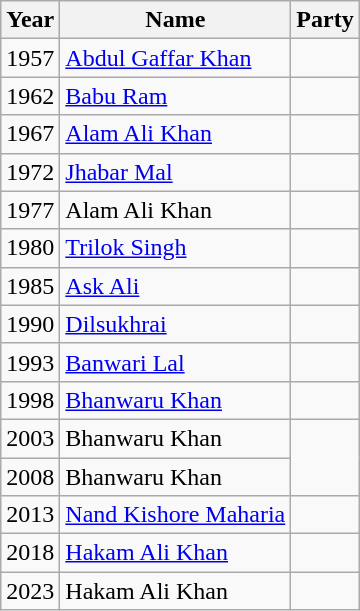<table class="wikitable sortable">
<tr>
<th>Year</th>
<th>Name</th>
<th colspan=2>Party</th>
</tr>
<tr>
<td>1957</td>
<td><a href='#'>Abdul Gaffar Khan</a></td>
<td></td>
</tr>
<tr>
<td>1962</td>
<td><a href='#'>Babu Ram</a></td>
<td></td>
</tr>
<tr>
<td>1967</td>
<td><a href='#'>Alam Ali Khan</a></td>
<td></td>
</tr>
<tr>
<td>1972</td>
<td><a href='#'>Jhabar Mal</a></td>
<td></td>
</tr>
<tr>
<td>1977</td>
<td>Alam Ali Khan</td>
<td></td>
</tr>
<tr>
<td>1980</td>
<td><a href='#'>Trilok Singh</a></td>
<td></td>
</tr>
<tr>
<td>1985</td>
<td><a href='#'>Ask Ali</a></td>
<td></td>
</tr>
<tr>
<td>1990</td>
<td><a href='#'>Dilsukhrai</a></td>
<td></td>
</tr>
<tr>
<td>1993</td>
<td><a href='#'>Banwari Lal</a></td>
<td></td>
</tr>
<tr>
<td>1998</td>
<td><a href='#'>Bhanwaru Khan</a></td>
<td></td>
</tr>
<tr>
<td>2003</td>
<td>Bhanwaru Khan</td>
</tr>
<tr>
<td>2008</td>
<td>Bhanwaru Khan</td>
</tr>
<tr>
<td>2013</td>
<td><a href='#'>Nand Kishore Maharia</a></td>
<td></td>
</tr>
<tr>
<td>2018</td>
<td><a href='#'>Hakam Ali Khan</a></td>
<td></td>
</tr>
<tr>
<td>2023</td>
<td>Hakam Ali Khan</td>
<td></td>
</tr>
</table>
